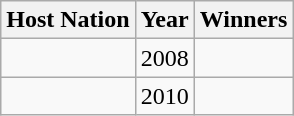<table class="wikitable">
<tr>
<th>Host Nation</th>
<th>Year</th>
<th>Winners</th>
</tr>
<tr>
<td></td>
<td>2008</td>
<td></td>
</tr>
<tr>
<td></td>
<td>2010</td>
<td></td>
</tr>
</table>
